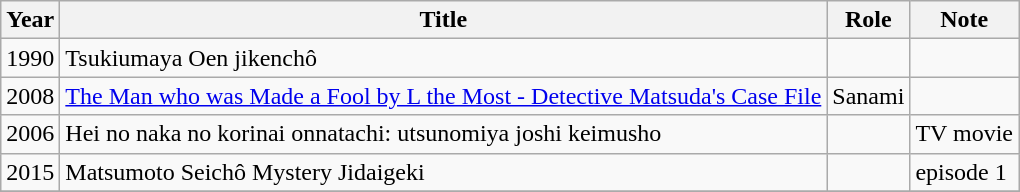<table class="wikitable sortable">
<tr>
<th>Year</th>
<th>Title</th>
<th>Role</th>
<th>Note</th>
</tr>
<tr>
<td>1990</td>
<td>Tsukiumaya Oen jikenchô</td>
<td></td>
<td></td>
</tr>
<tr>
<td>2008</td>
<td><a href='#'>The Man who was Made a Fool by L the Most - Detective Matsuda's Case File</a></td>
<td>Sanami</td>
<td></td>
</tr>
<tr>
<td>2006</td>
<td>Hei no naka no korinai onnatachi: utsunomiya joshi keimusho</td>
<td></td>
<td>TV movie</td>
</tr>
<tr>
<td>2015</td>
<td>Matsumoto Seichô Mystery Jidaigeki</td>
<td></td>
<td>episode 1</td>
</tr>
<tr>
</tr>
</table>
